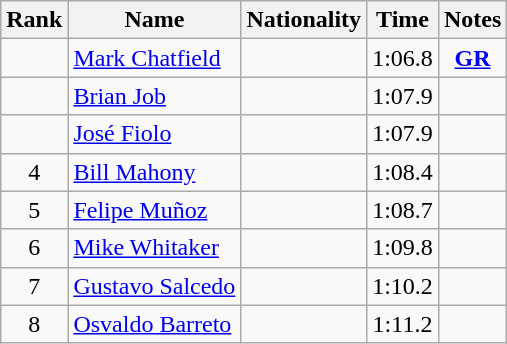<table class="wikitable sortable" style="text-align:center">
<tr>
<th>Rank</th>
<th>Name</th>
<th>Nationality</th>
<th>Time</th>
<th>Notes</th>
</tr>
<tr>
<td></td>
<td align=left><a href='#'>Mark Chatfield</a></td>
<td align=left></td>
<td>1:06.8</td>
<td><strong><a href='#'>GR</a></strong></td>
</tr>
<tr>
<td></td>
<td align=left><a href='#'>Brian Job</a></td>
<td align=left></td>
<td>1:07.9</td>
<td></td>
</tr>
<tr>
<td></td>
<td align=left><a href='#'>José Fiolo</a></td>
<td align=left></td>
<td>1:07.9</td>
<td></td>
</tr>
<tr>
<td>4</td>
<td align=left><a href='#'>Bill Mahony</a></td>
<td align=left></td>
<td>1:08.4</td>
<td></td>
</tr>
<tr>
<td>5</td>
<td align=left><a href='#'>Felipe Muñoz</a></td>
<td align=left></td>
<td>1:08.7</td>
<td></td>
</tr>
<tr>
<td>6</td>
<td align=left><a href='#'>Mike Whitaker</a></td>
<td align=left></td>
<td>1:09.8</td>
<td></td>
</tr>
<tr>
<td>7</td>
<td align=left><a href='#'>Gustavo Salcedo</a></td>
<td align=left></td>
<td>1:10.2</td>
<td></td>
</tr>
<tr>
<td>8</td>
<td align=left><a href='#'>Osvaldo Barreto</a></td>
<td align=left></td>
<td>1:11.2</td>
<td></td>
</tr>
</table>
